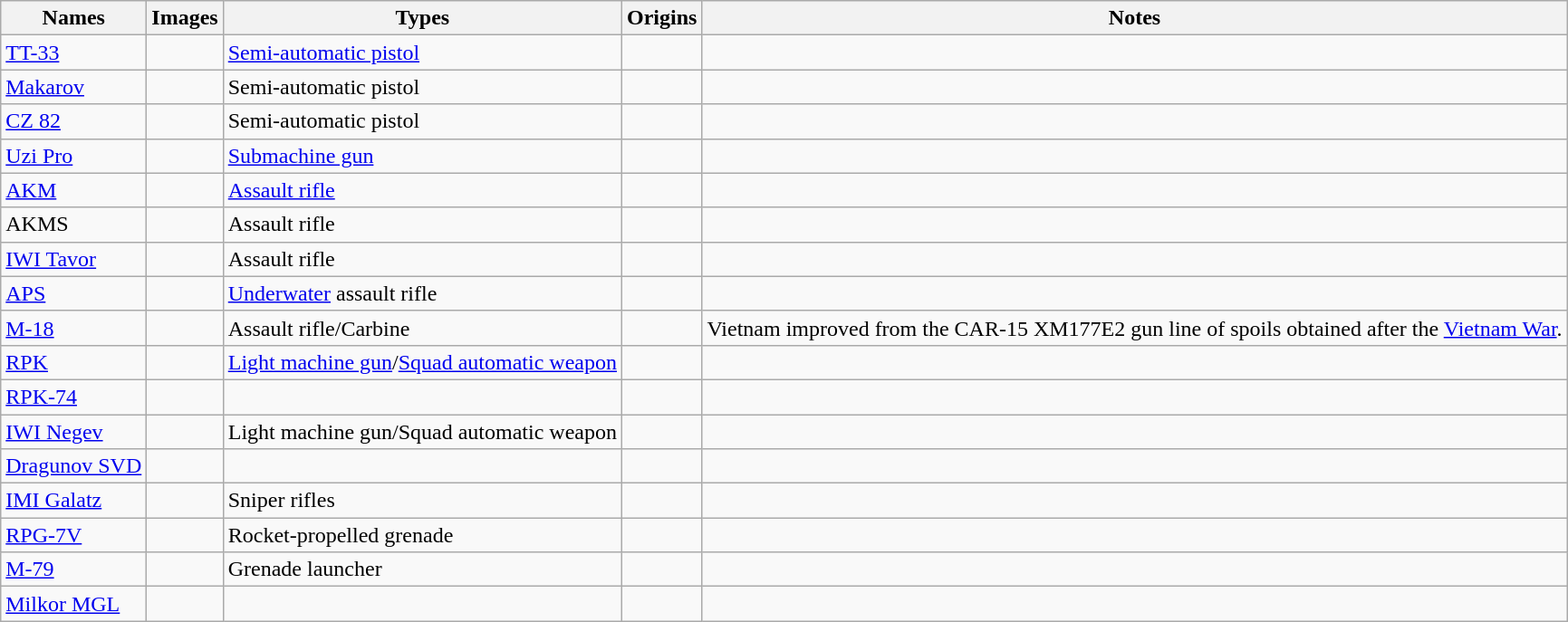<table class="wikitable">
<tr>
<th>Names</th>
<th>Images</th>
<th>Types</th>
<th>Origins</th>
<th>Notes</th>
</tr>
<tr>
<td><a href='#'>TT-33</a></td>
<td></td>
<td><a href='#'>Semi-automatic pistol</a></td>
<td></td>
<td></td>
</tr>
<tr>
<td><a href='#'>Makarov</a></td>
<td></td>
<td>Semi-automatic pistol</td>
<td></td>
<td></td>
</tr>
<tr>
<td><a href='#'>CZ 82</a></td>
<td></td>
<td>Semi-automatic pistol</td>
<td></td>
<td></td>
</tr>
<tr>
<td><a href='#'>Uzi Pro</a></td>
<td></td>
<td><a href='#'>Submachine gun</a></td>
<td></td>
<td></td>
</tr>
<tr>
<td><a href='#'>AKM</a></td>
<td></td>
<td><a href='#'>Assault rifle</a></td>
<td></td>
<td></td>
</tr>
<tr>
<td>AKMS</td>
<td></td>
<td>Assault rifle</td>
<td></td>
<td></td>
</tr>
<tr>
<td><a href='#'>IWI Tavor</a></td>
<td></td>
<td>Assault rifle</td>
<td></td>
<td></td>
</tr>
<tr>
<td><a href='#'>APS</a></td>
<td></td>
<td><a href='#'>Underwater</a> assault rifle</td>
<td></td>
<td></td>
</tr>
<tr>
<td><a href='#'>M-18</a></td>
<td></td>
<td>Assault rifle/Carbine</td>
<td></td>
<td>Vietnam improved from the CAR-15 XM177E2 gun line of spoils obtained after the <a href='#'>Vietnam War</a>.</td>
</tr>
<tr>
<td><a href='#'>RPK</a></td>
<td></td>
<td><a href='#'>Light machine gun</a>/<a href='#'>Squad automatic weapon</a></td>
<td></td>
<td></td>
</tr>
<tr>
<td><a href='#'>RPK-74</a></td>
<td></td>
<td></td>
<td></td>
<td></td>
</tr>
<tr>
<td><a href='#'>IWI Negev</a></td>
<td></td>
<td>Light machine gun/Squad automatic weapon</td>
<td></td>
<td></td>
</tr>
<tr>
<td><a href='#'>Dragunov SVD</a></td>
<td></td>
<td></td>
<td></td>
<td></td>
</tr>
<tr>
<td><a href='#'>IMI Galatz</a></td>
<td></td>
<td>Sniper rifles</td>
<td></td>
<td></td>
</tr>
<tr>
<td><a href='#'>RPG-7V</a></td>
<td></td>
<td>Rocket-propelled grenade</td>
<td></td>
<td></td>
</tr>
<tr>
<td><a href='#'>M-79</a></td>
<td></td>
<td>Grenade launcher</td>
<td></td>
<td></td>
</tr>
<tr>
<td><a href='#'>Milkor MGL</a></td>
<td></td>
<td></td>
<td></td>
<td></td>
</tr>
</table>
